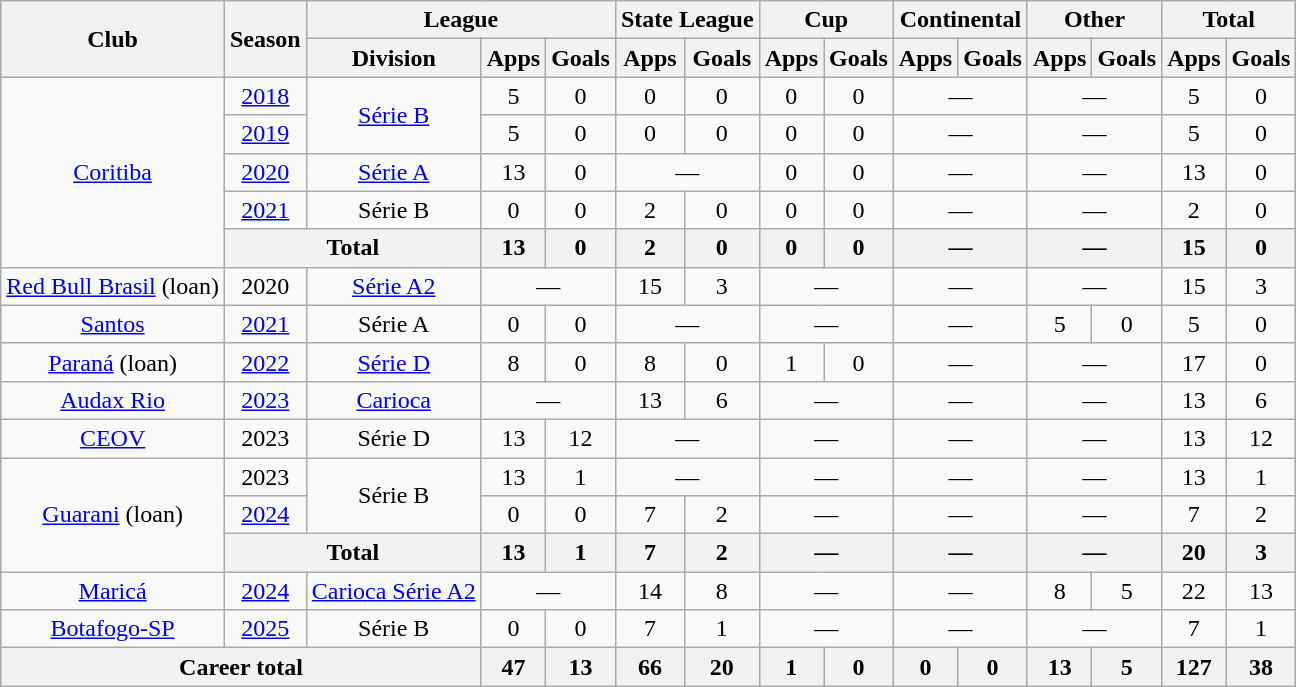<table class="wikitable" style="text-align: center">
<tr>
<th rowspan="2">Club</th>
<th rowspan="2">Season</th>
<th colspan="3">League</th>
<th colspan="2">State League</th>
<th colspan="2">Cup</th>
<th colspan="2">Continental</th>
<th colspan="2">Other</th>
<th colspan="2">Total</th>
</tr>
<tr>
<th>Division</th>
<th>Apps</th>
<th>Goals</th>
<th>Apps</th>
<th>Goals</th>
<th>Apps</th>
<th>Goals</th>
<th>Apps</th>
<th>Goals</th>
<th>Apps</th>
<th>Goals</th>
<th>Apps</th>
<th>Goals</th>
</tr>
<tr>
<td rowspan="5"><a href='#'>Coritiba</a></td>
<td><a href='#'>2018</a></td>
<td rowspan="2"><a href='#'>Série B</a></td>
<td>5</td>
<td>0</td>
<td>0</td>
<td>0</td>
<td>0</td>
<td>0</td>
<td colspan="2">—</td>
<td colspan="2">—</td>
<td>5</td>
<td>0</td>
</tr>
<tr>
<td><a href='#'>2019</a></td>
<td>5</td>
<td>0</td>
<td>0</td>
<td>0</td>
<td>0</td>
<td>0</td>
<td colspan="2">—</td>
<td colspan="2">—</td>
<td>5</td>
<td>0</td>
</tr>
<tr>
<td><a href='#'>2020</a></td>
<td><a href='#'>Série A</a></td>
<td>13</td>
<td>0</td>
<td colspan="2">—</td>
<td>0</td>
<td>0</td>
<td colspan="2">—</td>
<td colspan="2">—</td>
<td>13</td>
<td>0</td>
</tr>
<tr>
<td><a href='#'>2021</a></td>
<td>Série B</td>
<td>0</td>
<td>0</td>
<td>2</td>
<td>0</td>
<td>0</td>
<td>0</td>
<td colspan="2">—</td>
<td colspan="2">—</td>
<td>2</td>
<td>0</td>
</tr>
<tr>
<th colspan="2">Total</th>
<th>13</th>
<th>0</th>
<th>2</th>
<th>0</th>
<th>0</th>
<th>0</th>
<th colspan="2">—</th>
<th colspan="2">—</th>
<th>15</th>
<th>0</th>
</tr>
<tr>
<td><a href='#'>Red Bull Brasil</a> (loan)</td>
<td>2020</td>
<td><a href='#'>Série A2</a></td>
<td colspan="2">—</td>
<td>15</td>
<td>3</td>
<td colspan="2">—</td>
<td colspan="2">—</td>
<td colspan="2">—</td>
<td>15</td>
<td>3</td>
</tr>
<tr>
<td><a href='#'>Santos</a></td>
<td><a href='#'>2021</a></td>
<td>Série A</td>
<td>0</td>
<td>0</td>
<td colspan="2">—</td>
<td colspan="2">—</td>
<td colspan="2">—</td>
<td>5</td>
<td>0</td>
<td>5</td>
<td>0</td>
</tr>
<tr>
<td><a href='#'>Paraná</a> (loan)</td>
<td><a href='#'>2022</a></td>
<td><a href='#'>Série D</a></td>
<td>8</td>
<td>0</td>
<td>8</td>
<td>0</td>
<td>1</td>
<td>0</td>
<td colspan="2">—</td>
<td colspan="2">—</td>
<td>17</td>
<td>0</td>
</tr>
<tr>
<td><a href='#'>Audax Rio</a></td>
<td><a href='#'>2023</a></td>
<td><a href='#'>Carioca</a></td>
<td colspan="2">—</td>
<td>13</td>
<td>6</td>
<td colspan="2">—</td>
<td colspan="2">—</td>
<td colspan="2">—</td>
<td>13</td>
<td>6</td>
</tr>
<tr>
<td><a href='#'>CEOV</a></td>
<td>2023</td>
<td>Série D</td>
<td>13</td>
<td>12</td>
<td colspan="2">—</td>
<td colspan="2">—</td>
<td colspan="2">—</td>
<td colspan="2">—</td>
<td>13</td>
<td>12</td>
</tr>
<tr>
<td rowspan="3"><a href='#'>Guarani</a> (loan)</td>
<td>2023</td>
<td rowspan="2">Série B</td>
<td>13</td>
<td>1</td>
<td colspan="2">—</td>
<td colspan="2">—</td>
<td colspan="2">—</td>
<td colspan="2">—</td>
<td>13</td>
<td>1</td>
</tr>
<tr>
<td><a href='#'>2024</a></td>
<td>0</td>
<td>0</td>
<td>7</td>
<td>2</td>
<td colspan="2">—</td>
<td colspan="2">—</td>
<td colspan="2">—</td>
<td>7</td>
<td>2</td>
</tr>
<tr>
<th colspan="2">Total</th>
<th>13</th>
<th>1</th>
<th>7</th>
<th>2</th>
<th colspan="2">—</th>
<th colspan="2">—</th>
<th colspan="2">—</th>
<th>20</th>
<th>3</th>
</tr>
<tr>
<td><a href='#'>Maricá</a></td>
<td><a href='#'>2024</a></td>
<td><a href='#'>Carioca Série A2</a></td>
<td colspan="2">—</td>
<td>14</td>
<td>8</td>
<td colspan="2">—</td>
<td colspan="2">—</td>
<td>8</td>
<td>5</td>
<td>22</td>
<td>13</td>
</tr>
<tr>
<td><a href='#'>Botafogo-SP</a></td>
<td><a href='#'>2025</a></td>
<td>Série B</td>
<td>0</td>
<td>0</td>
<td>7</td>
<td>1</td>
<td colspan="2">—</td>
<td colspan="2">—</td>
<td colspan="2">—</td>
<td>7</td>
<td>1</td>
</tr>
<tr>
<th colspan="3"><strong>Career total</strong></th>
<th>47</th>
<th>13</th>
<th>66</th>
<th>20</th>
<th>1</th>
<th>0</th>
<th>0</th>
<th>0</th>
<th>13</th>
<th>5</th>
<th>127</th>
<th>38</th>
</tr>
</table>
